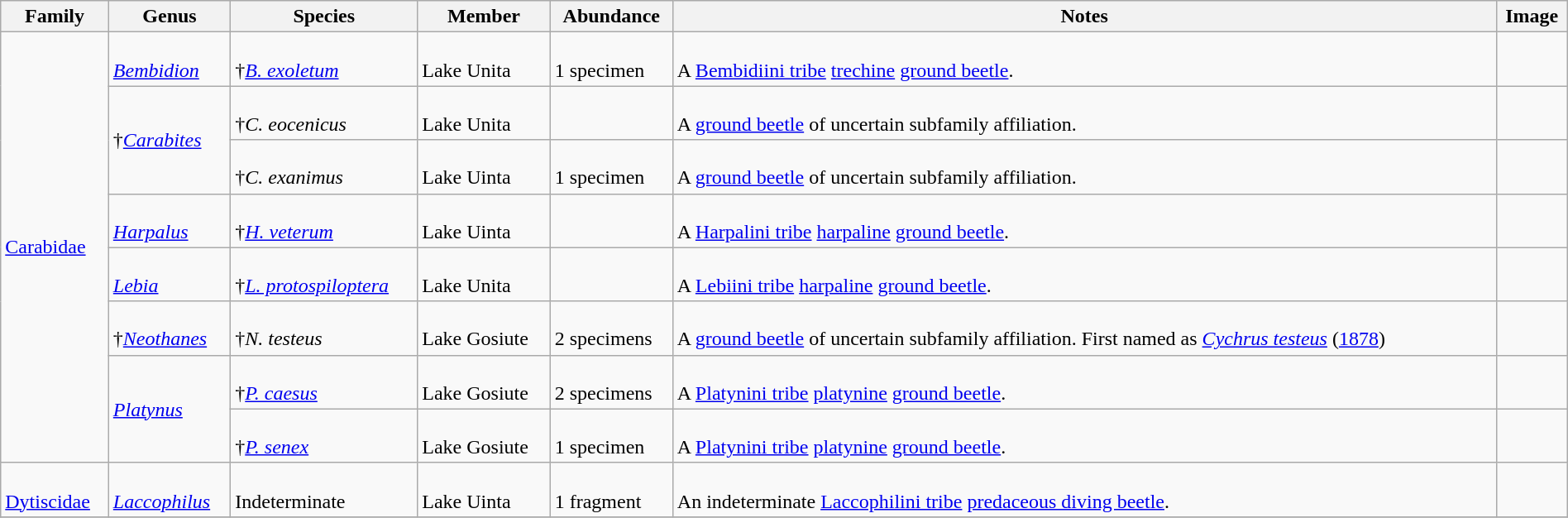<table class="wikitable" style="margin:auto;width:100%;">
<tr>
<th>Family</th>
<th>Genus</th>
<th>Species</th>
<th>Member</th>
<th>Abundance</th>
<th>Notes</th>
<th>Image</th>
</tr>
<tr>
<td rowspan=8><a href='#'>Carabidae</a></td>
<td><br><em><a href='#'>Bembidion</a></em></td>
<td><br>†<em><a href='#'>B. exoletum</a></em> </td>
<td><br>Lake Unita</td>
<td><br>1 specimen</td>
<td><br>A <a href='#'>Bembidiini tribe</a> <a href='#'>trechine</a> <a href='#'>ground beetle</a>.</td>
<td><br></td>
</tr>
<tr>
<td rowspan=2>†<em><a href='#'>Carabites</a></em></td>
<td><br>†<em>C. eocenicus</em> </td>
<td><br>Lake Unita</td>
<td></td>
<td><br>A <a href='#'>ground beetle</a> of uncertain subfamily affiliation.</td>
<td></td>
</tr>
<tr>
<td><br>†<em>C. exanimus</em> </td>
<td><br>Lake Uinta</td>
<td><br>1 specimen</td>
<td><br>A <a href='#'>ground beetle</a> of uncertain subfamily affiliation.</td>
<td></td>
</tr>
<tr>
<td><br><em><a href='#'>Harpalus</a></em></td>
<td><br>†<em><a href='#'>H. veterum</a></em> </td>
<td><br>Lake Uinta</td>
<td></td>
<td><br>A <a href='#'>Harpalini tribe</a> <a href='#'>harpaline</a> <a href='#'>ground beetle</a>.</td>
<td></td>
</tr>
<tr>
<td><br><em><a href='#'>Lebia</a></em></td>
<td><br>†<em><a href='#'>L. protospiloptera</a></em> </td>
<td><br>Lake Unita</td>
<td></td>
<td><br>A <a href='#'>Lebiini tribe</a> <a href='#'>harpaline</a> <a href='#'>ground beetle</a>.</td>
<td><br></td>
</tr>
<tr>
<td><br>†<em><a href='#'>Neothanes</a></em></td>
<td><br>†<em>N. testeus</em> </td>
<td><br>Lake Gosiute</td>
<td><br>2 specimens</td>
<td><br>A <a href='#'>ground beetle</a> of uncertain subfamily affiliation. First named as <em><a href='#'>Cychrus testeus</a></em> (<a href='#'>1878</a>)</td>
<td><br></td>
</tr>
<tr>
<td rowspan=2><em><a href='#'>Platynus</a></em></td>
<td><br>†<em><a href='#'>P. caesus</a></em> </td>
<td><br>Lake Gosiute</td>
<td><br>2 specimens</td>
<td><br>A <a href='#'>Platynini tribe</a> <a href='#'>platynine</a> <a href='#'>ground beetle</a>.</td>
<td><br></td>
</tr>
<tr>
<td><br>†<em><a href='#'>P. senex</a></em> </td>
<td><br>Lake Gosiute</td>
<td><br>1 specimen</td>
<td><br>A <a href='#'>Platynini tribe</a> <a href='#'>platynine</a> <a href='#'>ground beetle</a>.</td>
<td><br></td>
</tr>
<tr>
<td><br><a href='#'>Dytiscidae</a></td>
<td><br><em><a href='#'>Laccophilus</a></em></td>
<td><br>Indeterminate</td>
<td><br>Lake Uinta</td>
<td><br>1 fragment</td>
<td><br>An indeterminate <a href='#'>Laccophilini tribe</a> <a href='#'>predaceous diving beetle</a>.</td>
<td></td>
</tr>
<tr>
</tr>
</table>
